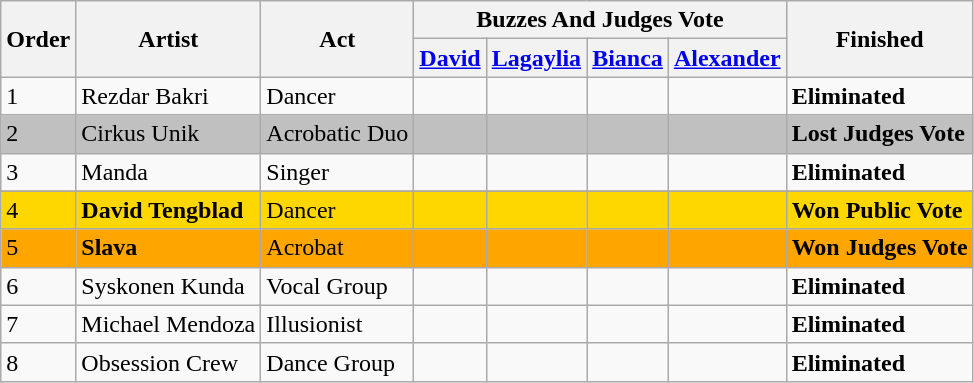<table class="wikitable sortable">
<tr>
<th rowspan="2">Order</th>
<th rowspan="2" class="unsortable">Artist</th>
<th rowspan="2" class="unsortable">Act</th>
<th colspan="4" class="unsortable">Buzzes And Judges Vote</th>
<th rowspan="2">Finished</th>
</tr>
<tr>
<th><a href='#'>David</a></th>
<th><a href='#'>Lagaylia</a></th>
<th><a href='#'>Bianca</a></th>
<th><a href='#'>Alexander</a></th>
</tr>
<tr>
<td>1</td>
<td>Rezdar Bakri</td>
<td>Dancer</td>
<td></td>
<td></td>
<td></td>
<td></td>
<td><strong>Eliminated</strong></td>
</tr>
<tr style="background:Silver;">
<td>2</td>
<td>Cirkus Unik</td>
<td>Acrobatic Duo</td>
<td style="text-align:center;"></td>
<td></td>
<td></td>
<td></td>
<td><strong>Lost Judges Vote</strong></td>
</tr>
<tr>
<td>3</td>
<td>Manda</td>
<td>Singer</td>
<td></td>
<td></td>
<td></td>
<td></td>
<td><strong>Eliminated</strong></td>
</tr>
<tr>
</tr>
<tr style="background:gold;">
<td>4</td>
<td><strong>David Tengblad</strong></td>
<td>Dancer</td>
<td></td>
<td></td>
<td></td>
<td></td>
<td><strong>Won Public Vote</strong></td>
</tr>
<tr style="background:Orange;">
<td>5</td>
<td><strong>Slava</strong></td>
<td>Acrobat</td>
<td></td>
<td style="text-align:center;"></td>
<td style="text-align:center;"></td>
<td style="text-align:center;"></td>
<td><strong>Won Judges Vote</strong></td>
</tr>
<tr>
<td>6</td>
<td>Syskonen Kunda</td>
<td>Vocal Group</td>
<td></td>
<td></td>
<td></td>
<td></td>
<td><strong>Eliminated</strong></td>
</tr>
<tr>
<td>7</td>
<td>Michael Mendoza</td>
<td>Illusionist</td>
<td></td>
<td></td>
<td></td>
<td style="text-align:center;"></td>
<td><strong>Eliminated</strong></td>
</tr>
<tr>
<td>8</td>
<td>Obsession Crew</td>
<td>Dance Group</td>
<td></td>
<td></td>
<td></td>
<td></td>
<td><strong>Eliminated</strong></td>
</tr>
</table>
